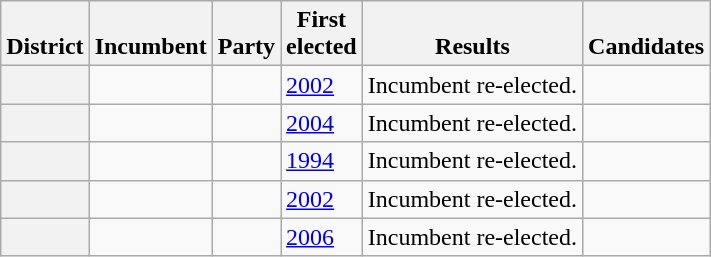<table class="wikitable sortable">
<tr valign=bottom>
<th>District</th>
<th>Incumbent</th>
<th>Party</th>
<th>First<br>elected</th>
<th>Results</th>
<th>Candidates</th>
</tr>
<tr>
<th></th>
<td></td>
<td></td>
<td><a href='#'>2002</a></td>
<td>Incumbent re-elected.</td>
<td nowrap></td>
</tr>
<tr>
<th></th>
<td></td>
<td></td>
<td><a href='#'>2004</a></td>
<td>Incumbent re-elected.</td>
<td nowrap></td>
</tr>
<tr>
<th></th>
<td></td>
<td></td>
<td><a href='#'>1994</a></td>
<td>Incumbent re-elected.</td>
<td nowrap></td>
</tr>
<tr>
<th></th>
<td></td>
<td></td>
<td><a href='#'>2002</a></td>
<td>Incumbent re-elected.</td>
<td nowrap></td>
</tr>
<tr>
<th></th>
<td></td>
<td></td>
<td><a href='#'>2006</a></td>
<td>Incumbent re-elected.</td>
<td nowrap></td>
</tr>
</table>
